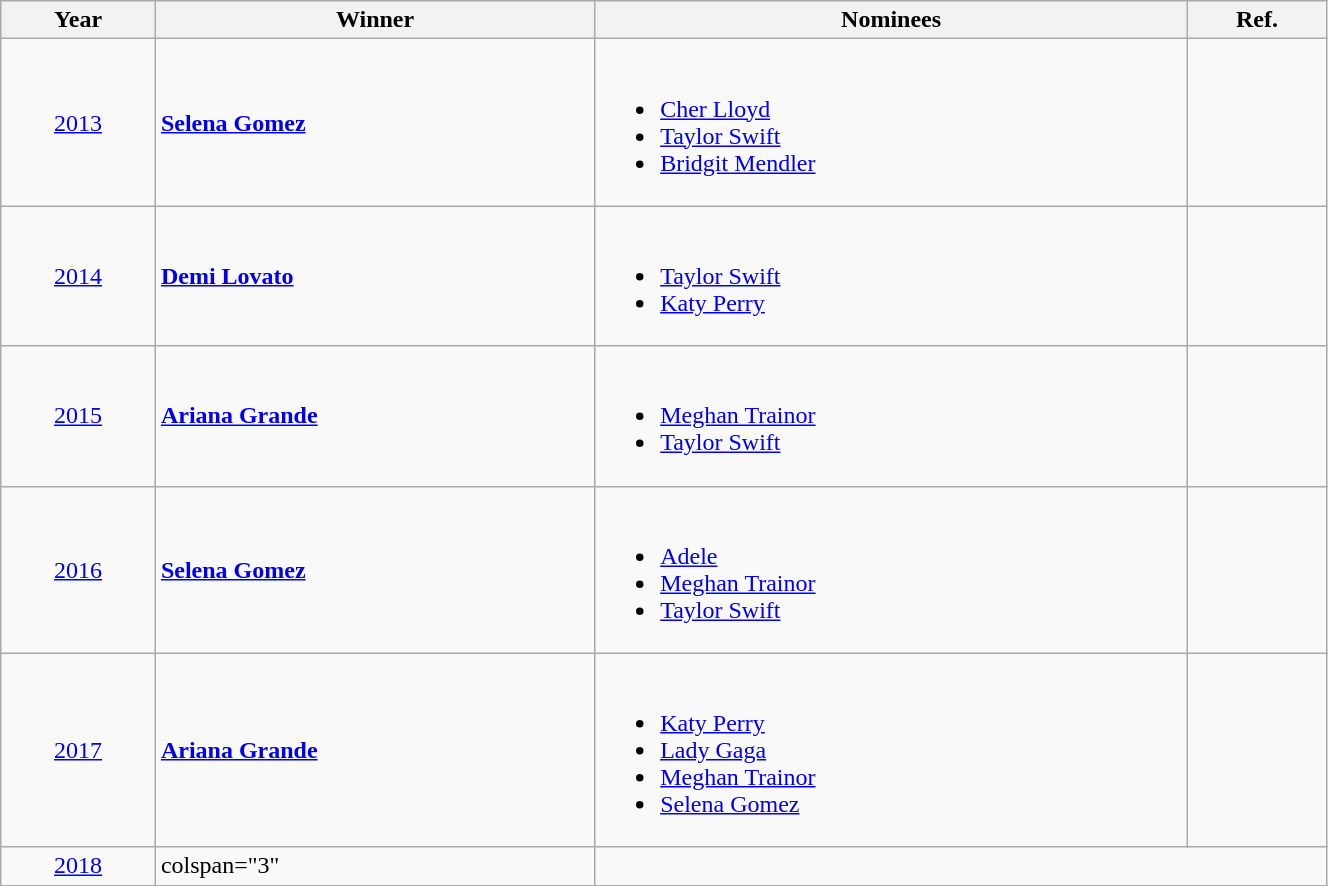<table class="wikitable" width=70%>
<tr>
<th>Year</th>
<th>Winner</th>
<th>Nominees</th>
<th>Ref.</th>
</tr>
<tr>
<td align="center"><a href='#'>2013</a></td>
<td><strong><a href='#'>Selena Gomez</a></strong></td>
<td><br><ul><li><a href='#'>Cher Lloyd</a></li><li><a href='#'>Taylor Swift</a></li><li><a href='#'>Bridgit Mendler</a></li></ul></td>
<td align="center"></td>
</tr>
<tr>
<td align="center"><a href='#'>2014</a></td>
<td><strong><a href='#'>Demi Lovato</a></strong></td>
<td><br><ul><li><a href='#'>Taylor Swift</a></li><li><a href='#'>Katy Perry</a></li></ul></td>
<td align="center"></td>
</tr>
<tr>
<td align="center"><a href='#'>2015</a></td>
<td><strong><a href='#'>Ariana Grande</a></strong></td>
<td><br><ul><li><a href='#'>Meghan Trainor</a></li><li><a href='#'>Taylor Swift</a></li></ul></td>
<td align="center"></td>
</tr>
<tr>
<td align="center"><a href='#'>2016</a></td>
<td><strong><a href='#'>Selena Gomez</a></strong></td>
<td><br><ul><li><a href='#'>Adele</a></li><li><a href='#'>Meghan Trainor</a></li><li><a href='#'>Taylor Swift</a></li></ul></td>
<td align="center"></td>
</tr>
<tr>
<td align="center"><a href='#'>2017</a></td>
<td><strong><a href='#'>Ariana Grande</a></strong></td>
<td><br><ul><li><a href='#'>Katy Perry</a></li><li><a href='#'>Lady Gaga</a></li><li><a href='#'>Meghan Trainor</a></li><li><a href='#'>Selena Gomez</a></li></ul></td>
<td></td>
</tr>
<tr>
<td align="center"><a href='#'>2018</a></td>
<td>colspan="3" </td>
</tr>
<tr>
</tr>
</table>
